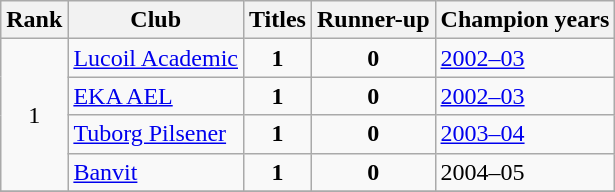<table class="wikitable sortable">
<tr>
<th>Rank</th>
<th>Club</th>
<th>Titles</th>
<th>Runner-up</th>
<th>Champion years</th>
</tr>
<tr>
<td align=center rowspan=4>1</td>
<td> <a href='#'>Lucoil Academic</a></td>
<td align=center><strong>1</strong></td>
<td align=center><strong>0</strong></td>
<td><a href='#'>2002–03</a></td>
</tr>
<tr>
<td> <a href='#'>EKA AEL</a></td>
<td align=center><strong>1</strong></td>
<td align=center><strong>0</strong></td>
<td><a href='#'>2002–03</a></td>
</tr>
<tr>
<td> <a href='#'> Tuborg Pilsener</a></td>
<td align=center><strong>1</strong></td>
<td align=center><strong>0</strong></td>
<td><a href='#'>2003–04</a></td>
</tr>
<tr>
<td> <a href='#'>Banvit</a></td>
<td align=center><strong>1</strong></td>
<td align=center><strong>0</strong></td>
<td>2004–05</td>
</tr>
<tr>
</tr>
</table>
